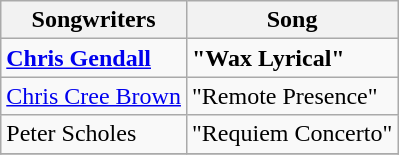<table class="wikitable">
<tr>
<th>Songwriters</th>
<th>Song</th>
</tr>
<tr>
<td><strong><a href='#'>Chris Gendall</a></strong></td>
<td><strong>"Wax Lyrical"</strong></td>
</tr>
<tr>
<td><a href='#'>Chris Cree Brown</a></td>
<td>"Remote Presence"</td>
</tr>
<tr>
<td>Peter Scholes</td>
<td>"Requiem Concerto"</td>
</tr>
<tr>
</tr>
</table>
